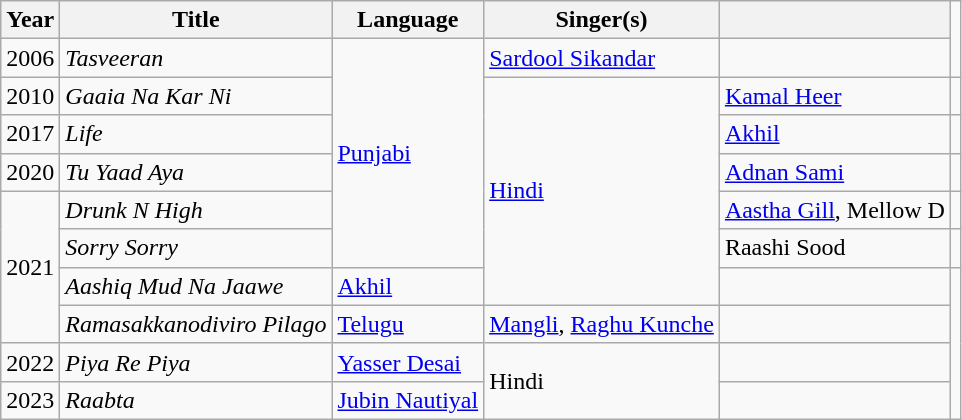<table class="wikitable sortable">
<tr>
<th>Year</th>
<th>Title</th>
<th>Language</th>
<th>Singer(s)</th>
<th></th>
</tr>
<tr>
<td>2006</td>
<td><em>Tasveeran</em></td>
<td rowspan="6"><a href='#'>Punjabi</a></td>
<td><a href='#'>Sardool Sikandar</a></td>
<td></td>
</tr>
<tr>
<td>2010</td>
<td><em>Gaaia Na Kar Ni</em></td>
<td rowspan="6"><a href='#'>Hindi</a></td>
<td><a href='#'>Kamal Heer</a></td>
<td></td>
</tr>
<tr>
<td>2017</td>
<td><em>Life</em></td>
<td><a href='#'>Akhil</a></td>
<td></td>
</tr>
<tr>
<td>2020</td>
<td><em>Tu Yaad Aya</em></td>
<td><a href='#'>Adnan Sami</a></td>
<td></td>
</tr>
<tr>
<td rowspan="4">2021</td>
<td><em>Drunk N High</em></td>
<td><a href='#'>Aastha Gill</a>, Mellow D</td>
<td></td>
</tr>
<tr>
<td><em>Sorry Sorry</em></td>
<td>Raashi Sood</td>
<td></td>
</tr>
<tr>
<td><em>Aashiq Mud Na Jaawe</em></td>
<td><a href='#'>Akhil</a></td>
<td></td>
</tr>
<tr>
<td><em>Ramasakkanodiviro Pilago</em></td>
<td><a href='#'>Telugu</a></td>
<td><a href='#'>Mangli</a>, <a href='#'>Raghu Kunche</a></td>
<td></td>
</tr>
<tr>
<td>2022</td>
<td><em>Piya Re Piya</em></td>
<td><a href='#'>Yasser Desai</a></td>
<td rowspan="2">Hindi</td>
<td></td>
</tr>
<tr>
<td>2023</td>
<td><em>Raabta</em></td>
<td><a href='#'>Jubin Nautiyal</a></td>
<td></td>
</tr>
</table>
